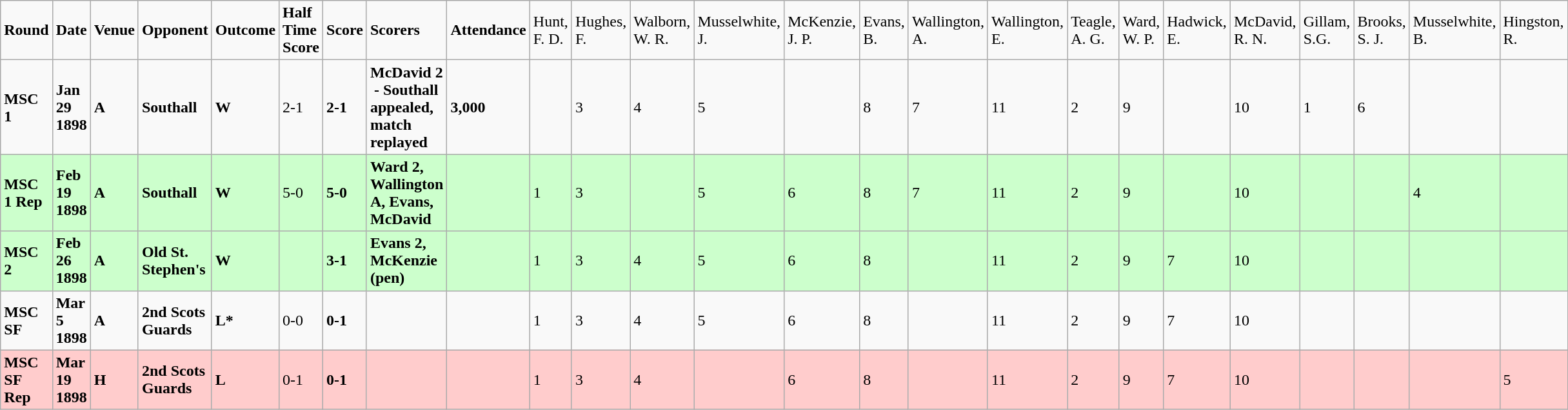<table class="wikitable">
<tr>
<td><strong>Round</strong></td>
<td><strong>Date</strong></td>
<td><strong>Venue</strong></td>
<td><strong>Opponent</strong></td>
<td><strong>Outcome</strong></td>
<td><strong>Half Time Score</strong></td>
<td><strong>Score</strong></td>
<td><strong>Scorers</strong></td>
<td><strong>Attendance</strong></td>
<td>Hunt, F. D.</td>
<td>Hughes, F.</td>
<td>Walborn, W. R.</td>
<td>Musselwhite, J.</td>
<td>McKenzie, J. P.</td>
<td>Evans, B.</td>
<td>Wallington, A.</td>
<td>Wallington, E.</td>
<td>Teagle, A. G.</td>
<td>Ward, W. P.</td>
<td>Hadwick, E.</td>
<td>McDavid, R. N.</td>
<td>Gillam, S.G.</td>
<td>Brooks, S. J.</td>
<td>Musselwhite, B.</td>
<td>Hingston, R.</td>
</tr>
<tr>
<td><strong>MSC 1</strong></td>
<td><strong>Jan 29 1898</strong></td>
<td><strong>A</strong></td>
<td><strong>Southall</strong></td>
<td><strong>W</strong></td>
<td>2-1</td>
<td><strong>2-1</strong></td>
<td><strong>McDavid 2  - Southall appealed, match replayed</strong></td>
<td><strong>3,000</strong></td>
<td></td>
<td>3</td>
<td>4</td>
<td>5</td>
<td></td>
<td>8</td>
<td>7</td>
<td>11</td>
<td>2</td>
<td>9</td>
<td></td>
<td>10</td>
<td>1</td>
<td>6</td>
<td></td>
<td></td>
</tr>
<tr bgcolor="#CCFFCC">
<td><strong>MSC 1 Rep</strong></td>
<td><strong>Feb 19 1898</strong></td>
<td><strong>A</strong></td>
<td><strong>Southall</strong></td>
<td><strong>W</strong></td>
<td>5-0</td>
<td><strong>5-0</strong></td>
<td><strong>Ward 2, Wallington A, Evans, McDavid</strong></td>
<td></td>
<td>1</td>
<td>3</td>
<td></td>
<td>5</td>
<td>6</td>
<td>8</td>
<td>7</td>
<td>11</td>
<td>2</td>
<td>9</td>
<td></td>
<td>10</td>
<td></td>
<td></td>
<td>4</td>
<td></td>
</tr>
<tr bgcolor="#CCFFCC">
<td><strong>MSC 2</strong></td>
<td><strong>Feb 26 1898</strong></td>
<td><strong>A</strong></td>
<td><strong>Old St. Stephen's</strong></td>
<td><strong>W</strong></td>
<td></td>
<td><strong>3-1</strong></td>
<td><strong>Evans 2, McKenzie (pen)</strong></td>
<td></td>
<td>1</td>
<td>3</td>
<td>4</td>
<td>5</td>
<td>6</td>
<td>8</td>
<td></td>
<td>11</td>
<td>2</td>
<td>9</td>
<td>7</td>
<td>10</td>
<td></td>
<td></td>
<td></td>
<td></td>
</tr>
<tr>
<td><strong>MSC SF</strong></td>
<td><strong>Mar 5 1898</strong></td>
<td><strong>A</strong></td>
<td><strong>2nd Scots Guards</strong></td>
<td><strong>L*</strong></td>
<td>0-0</td>
<td><strong>0-1</strong></td>
<td></td>
<td></td>
<td>1</td>
<td>3</td>
<td>4</td>
<td>5</td>
<td>6</td>
<td>8</td>
<td></td>
<td>11</td>
<td>2</td>
<td>9</td>
<td>7</td>
<td>10</td>
<td></td>
<td></td>
<td></td>
<td></td>
</tr>
<tr bgcolor="#FFCCCC">
<td><strong>MSC SF Rep</strong></td>
<td><strong>Mar 19 1898</strong></td>
<td><strong>H</strong></td>
<td><strong>2nd Scots Guards</strong></td>
<td><strong>L</strong></td>
<td>0-1</td>
<td><strong>0-1</strong></td>
<td></td>
<td></td>
<td>1</td>
<td>3</td>
<td>4</td>
<td></td>
<td>6</td>
<td>8</td>
<td></td>
<td>11</td>
<td>2</td>
<td>9</td>
<td>7</td>
<td>10</td>
<td></td>
<td></td>
<td></td>
<td>5</td>
</tr>
</table>
